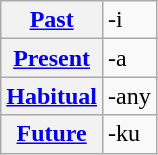<table class="wikitable">
<tr>
<th><a href='#'>Past</a></th>
<td>-i</td>
</tr>
<tr>
<th><a href='#'>Present</a></th>
<td>-a</td>
</tr>
<tr>
<th><a href='#'>Habitual</a></th>
<td>-any</td>
</tr>
<tr>
<th><a href='#'>Future</a></th>
<td>-ku</td>
</tr>
</table>
